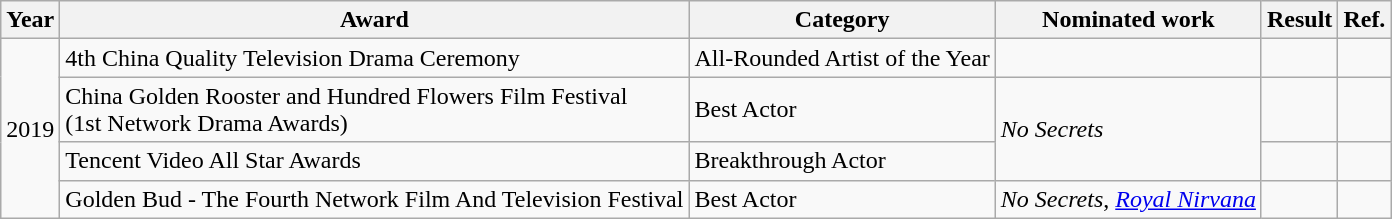<table class="wikitable">
<tr>
<th>Year</th>
<th>Award</th>
<th>Category</th>
<th>Nominated work</th>
<th>Result</th>
<th>Ref.</th>
</tr>
<tr>
<td rowspan=4>2019</td>
<td>4th China Quality Television Drama Ceremony</td>
<td>All-Rounded Artist of the Year</td>
<td></td>
<td></td>
<td></td>
</tr>
<tr>
<td>China Golden Rooster and Hundred Flowers Film Festival <br> (1st Network Drama Awards)</td>
<td>Best Actor</td>
<td rowspan=2><em>No Secrets</em></td>
<td></td>
<td></td>
</tr>
<tr>
<td>Tencent Video All Star Awards</td>
<td>Breakthrough Actor</td>
<td></td>
<td></td>
</tr>
<tr>
<td>Golden Bud - The Fourth Network Film And Television Festival</td>
<td>Best Actor</td>
<td><em>No Secrets</em>, <em><a href='#'>Royal Nirvana</a></em></td>
<td></td>
<td></td>
</tr>
</table>
